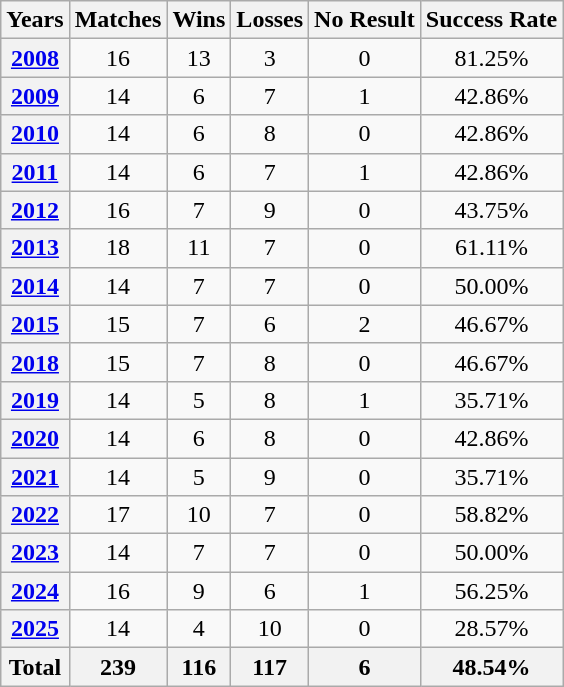<table class="wikitable sortable" style="text-align: center;">
<tr>
<th>Years</th>
<th>Matches</th>
<th>Wins</th>
<th>Losses</th>
<th>No Result</th>
<th>Success Rate</th>
</tr>
<tr>
<th><a href='#'>2008</a></th>
<td>16</td>
<td>13</td>
<td>3</td>
<td>0</td>
<td>81.25%</td>
</tr>
<tr>
<th><a href='#'>2009</a></th>
<td>14</td>
<td>6</td>
<td>7</td>
<td>1</td>
<td>42.86%</td>
</tr>
<tr>
<th><a href='#'>2010</a></th>
<td>14</td>
<td>6</td>
<td>8</td>
<td>0</td>
<td>42.86%</td>
</tr>
<tr>
<th><a href='#'>2011</a></th>
<td>14</td>
<td>6</td>
<td>7</td>
<td>1</td>
<td>42.86%</td>
</tr>
<tr>
<th><a href='#'>2012</a></th>
<td>16</td>
<td>7</td>
<td>9</td>
<td>0</td>
<td>43.75%</td>
</tr>
<tr>
<th><a href='#'>2013</a></th>
<td>18</td>
<td>11</td>
<td>7</td>
<td>0</td>
<td>61.11%</td>
</tr>
<tr>
<th><a href='#'>2014</a></th>
<td>14</td>
<td>7</td>
<td>7</td>
<td>0</td>
<td>50.00%</td>
</tr>
<tr>
<th><a href='#'>2015</a></th>
<td>15</td>
<td>7</td>
<td>6</td>
<td>2</td>
<td>46.67%</td>
</tr>
<tr>
<th><a href='#'>2018</a></th>
<td>15</td>
<td>7</td>
<td>8</td>
<td>0</td>
<td>46.67%</td>
</tr>
<tr>
<th><a href='#'>2019</a></th>
<td>14</td>
<td>5</td>
<td>8</td>
<td>1</td>
<td>35.71%</td>
</tr>
<tr>
<th><a href='#'>2020</a></th>
<td>14</td>
<td>6</td>
<td>8</td>
<td>0</td>
<td>42.86%</td>
</tr>
<tr>
<th><a href='#'>2021</a></th>
<td>14</td>
<td>5</td>
<td>9</td>
<td>0</td>
<td>35.71%</td>
</tr>
<tr>
<th><a href='#'>2022</a></th>
<td>17</td>
<td>10</td>
<td>7</td>
<td>0</td>
<td>58.82%</td>
</tr>
<tr>
<th><a href='#'>2023</a></th>
<td>14</td>
<td>7</td>
<td>7</td>
<td>0</td>
<td>50.00%</td>
</tr>
<tr>
<th><a href='#'>2024</a></th>
<td>16</td>
<td>9</td>
<td>6</td>
<td>1</td>
<td>56.25%</td>
</tr>
<tr>
<th><a href='#'>2025</a></th>
<td>14</td>
<td>4</td>
<td>10</td>
<td>0</td>
<td>28.57%</td>
</tr>
<tr>
<th>Total</th>
<th><strong>239</strong></th>
<th><strong>116</strong></th>
<th><strong>117</strong></th>
<th><strong>6</strong></th>
<th><strong>48.54%</strong></th>
</tr>
</table>
